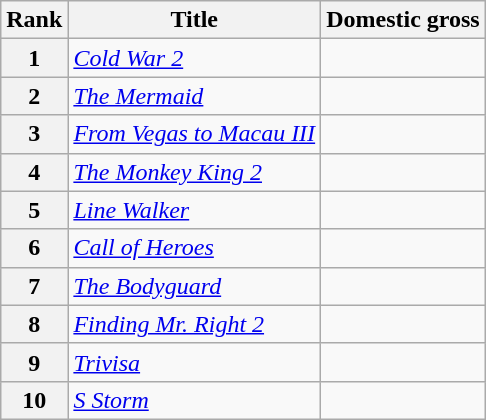<table class="wikitable sortable" style="margin:auto; margin:auto;">
<tr>
<th>Rank</th>
<th>Title</th>
<th>Domestic gross</th>
</tr>
<tr>
<th style="text-align:center;">1</th>
<td><em><a href='#'>Cold War 2</a></em></td>
<td></td>
</tr>
<tr>
<th style="text-align:center;">2</th>
<td><em><a href='#'>The Mermaid</a></em></td>
<td></td>
</tr>
<tr>
<th style="text-align:center;">3</th>
<td><em><a href='#'>From Vegas to Macau III</a></em></td>
<td></td>
</tr>
<tr>
<th style="text-align:center;">4</th>
<td><em><a href='#'>The Monkey King 2</a></em></td>
<td></td>
</tr>
<tr>
<th style="text-align:center;">5</th>
<td><em><a href='#'>Line Walker</a></em></td>
<td></td>
</tr>
<tr>
<th style="text-align:center;">6</th>
<td><em><a href='#'>Call of Heroes</a></em></td>
<td></td>
</tr>
<tr>
<th style="text-align:center;">7</th>
<td><em><a href='#'>The Bodyguard</a></em></td>
<td></td>
</tr>
<tr>
<th style="text-align:center;">8</th>
<td><em><a href='#'>Finding Mr. Right 2</a></em></td>
<td></td>
</tr>
<tr>
<th style="text-align:center;">9</th>
<td><em><a href='#'>Trivisa</a></em></td>
<td></td>
</tr>
<tr>
<th style="text-align:center;">10</th>
<td><em><a href='#'>S Storm</a></em></td>
<td></td>
</tr>
</table>
